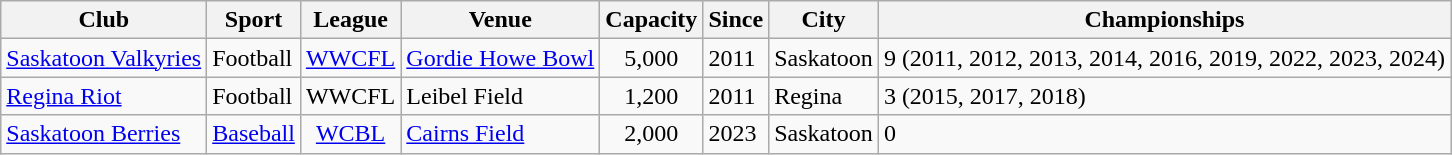<table class="wikitable sortable">
<tr>
<th>Club</th>
<th>Sport</th>
<th>League</th>
<th>Venue</th>
<th>Capacity</th>
<th>Since</th>
<th>City</th>
<th>Championships</th>
</tr>
<tr>
<td><a href='#'>Saskatoon Valkyries</a></td>
<td>Football</td>
<td align="center"><a href='#'>WWCFL</a></td>
<td><a href='#'>Gordie Howe Bowl</a></td>
<td align="center">5,000</td>
<td>2011</td>
<td>Saskatoon</td>
<td>9 (2011, 2012, 2013, 2014, 2016, 2019, 2022, 2023, 2024)</td>
</tr>
<tr>
<td><a href='#'>Regina Riot</a></td>
<td>Football</td>
<td align="center">WWCFL</td>
<td>Leibel Field</td>
<td align="center">1,200</td>
<td>2011</td>
<td>Regina</td>
<td>3 (2015, 2017, 2018)</td>
</tr>
<tr>
<td><a href='#'>Saskatoon Berries</a></td>
<td><a href='#'>Baseball</a></td>
<td align="center"><a href='#'>WCBL</a></td>
<td><a href='#'>Cairns Field</a></td>
<td align="center">2,000</td>
<td>2023</td>
<td>Saskatoon</td>
<td>0</td>
</tr>
</table>
